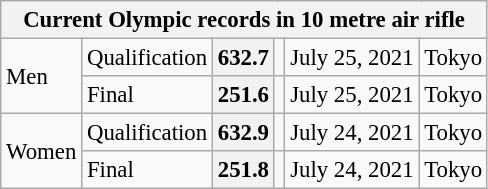<table class="wikitable" style="font-size: 95%">
<tr>
<th colspan=8>Current Olympic records in 10 metre air rifle</th>
</tr>
<tr>
<td rowspan=2>Men</td>
<td>Qualification</td>
<th>632.7</th>
<td></td>
<td>July 25, 2021</td>
<td>Tokyo </td>
</tr>
<tr>
<td>Final</td>
<th>251.6</th>
<td></td>
<td>July 25, 2021</td>
<td>Tokyo </td>
</tr>
<tr>
<td rowspan=2>Women</td>
<td>Qualification</td>
<th>632.9</th>
<td></td>
<td>July 24, 2021</td>
<td>Tokyo </td>
</tr>
<tr>
<td>Final</td>
<th>251.8</th>
<td></td>
<td>July 24, 2021</td>
<td>Tokyo </td>
</tr>
</table>
